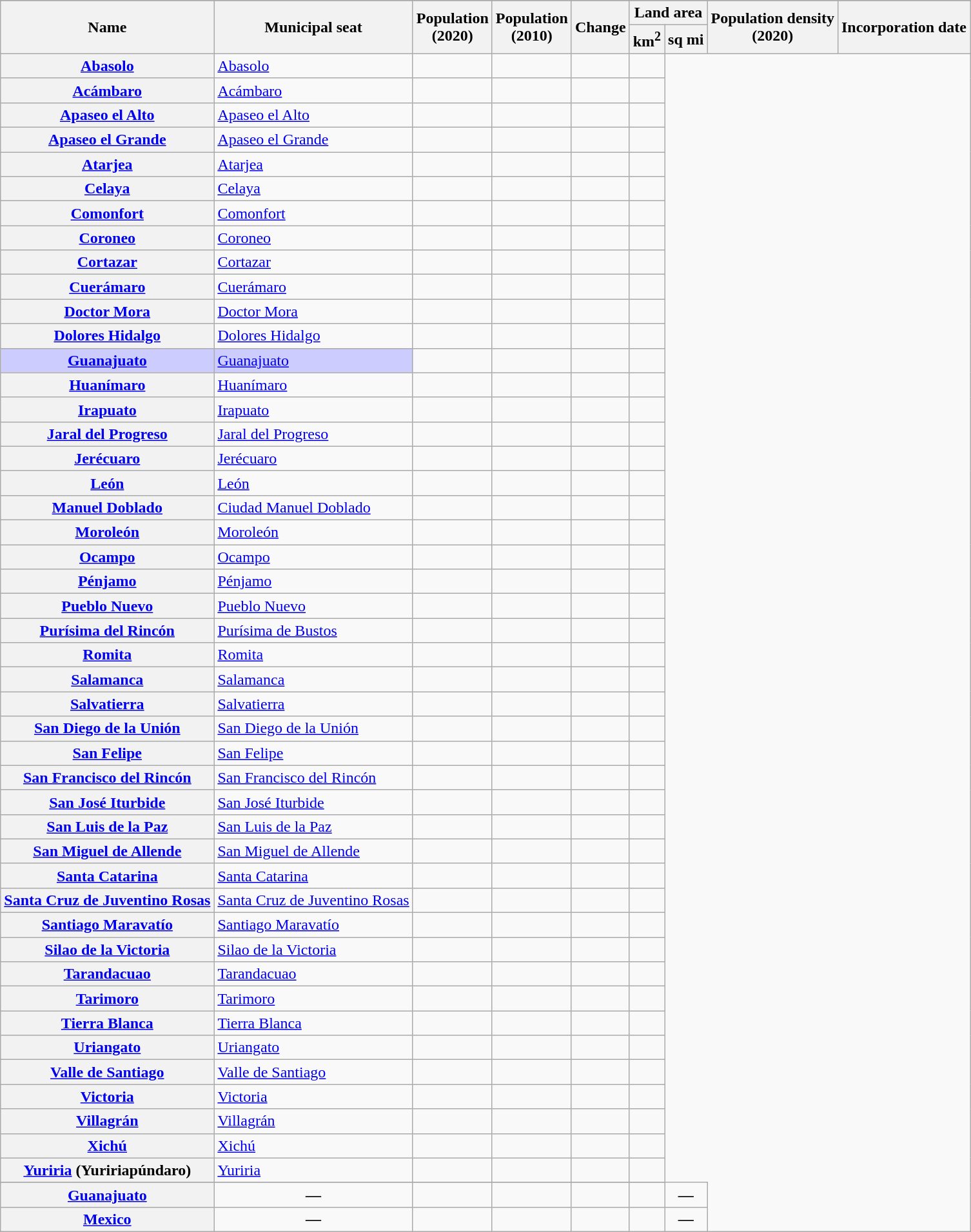<table class="wikitable sortable" style="text-align:right;">
<tr>
</tr>
<tr>
<th scope="col"  rowspan=2>Name</th>
<th scope="col"  rowspan=2>Municipal seat</th>
<th scope="col"  rowspan=2>Population<br>(2020)</th>
<th scope="col"  rowspan=2>Population<br>(2010)</th>
<th scope="col"  rowspan=2>Change</th>
<th scope="col" data-sort-type="number"  colspan=2>Land area</th>
<th scope="col" data-sort-type="number"  rowspan=2>Population density<br>(2020)</th>
<th scope="col"  rowspan=2>Incorporation date</th>
</tr>
<tr>
<th scope="col">km<sup>2</sup></th>
<th scope="col">sq mi</th>
</tr>
<tr>
<th scope="row" align="left"><a href='#'>Abasolo</a></th>
<td align=left><a href='#'>Abasolo</a></td>
<td></td>
<td></td>
<td></td>
<td></td>
</tr>
<tr>
<th scope="row" align="left"><a href='#'>Acámbaro</a></th>
<td align=left><a href='#'>Acámbaro</a></td>
<td></td>
<td></td>
<td></td>
<td></td>
</tr>
<tr>
<th scope="row" align="left"><a href='#'>Apaseo el Alto</a></th>
<td align=left><a href='#'>Apaseo el Alto</a></td>
<td></td>
<td></td>
<td></td>
<td></td>
</tr>
<tr>
<th scope="row" align="left"><a href='#'>Apaseo el Grande</a></th>
<td align=left><a href='#'>Apaseo el Grande</a></td>
<td></td>
<td></td>
<td></td>
<td></td>
</tr>
<tr>
<th scope="row" align="left"><a href='#'>Atarjea</a></th>
<td align=left><a href='#'>Atarjea</a></td>
<td></td>
<td></td>
<td></td>
<td></td>
</tr>
<tr>
<th scope="row" align="left"><a href='#'>Celaya</a></th>
<td align=left><a href='#'>Celaya</a></td>
<td></td>
<td></td>
<td></td>
<td></td>
</tr>
<tr>
<th scope="row" align="left"><a href='#'>Comonfort</a></th>
<td align=left><a href='#'>Comonfort</a></td>
<td></td>
<td></td>
<td></td>
<td></td>
</tr>
<tr>
<th scope="row" align="left"><a href='#'>Coroneo</a></th>
<td align=left><a href='#'>Coroneo</a></td>
<td></td>
<td></td>
<td></td>
<td></td>
</tr>
<tr>
<th scope="row" align="left"><a href='#'>Cortazar</a></th>
<td align=left><a href='#'>Cortazar</a></td>
<td></td>
<td></td>
<td></td>
<td></td>
</tr>
<tr>
<th scope="row" align="left"><a href='#'>Cuerámaro</a></th>
<td align=left><a href='#'>Cuerámaro</a></td>
<td></td>
<td></td>
<td></td>
<td></td>
</tr>
<tr>
<th scope="row" align="left"><a href='#'>Doctor Mora</a></th>
<td align=left><a href='#'>Doctor Mora</a></td>
<td></td>
<td></td>
<td></td>
<td></td>
</tr>
<tr>
<th scope="row" align="left"><a href='#'>Dolores Hidalgo</a></th>
<td align=left><a href='#'>Dolores Hidalgo</a></td>
<td></td>
<td></td>
<td></td>
<td></td>
</tr>
<tr>
<th scope="row" align="left" style="background:#CCF;"><a href='#'>Guanajuato</a></th>
<td align=left style="background:#CCF;"><a href='#'>Guanajuato</a></td>
<td></td>
<td></td>
<td></td>
<td></td>
</tr>
<tr>
<th scope="row" align="left"><a href='#'>Huanímaro</a></th>
<td align=left><a href='#'>Huanímaro</a></td>
<td></td>
<td></td>
<td></td>
<td></td>
</tr>
<tr>
<th scope="row" align="left"><a href='#'>Irapuato</a></th>
<td align=left><a href='#'>Irapuato</a></td>
<td></td>
<td></td>
<td></td>
<td></td>
</tr>
<tr>
<th scope="row" align="left"><a href='#'>Jaral del Progreso</a></th>
<td align=left><a href='#'>Jaral del Progreso</a></td>
<td></td>
<td></td>
<td></td>
<td></td>
</tr>
<tr>
<th scope="row" align="left"><a href='#'>Jerécuaro</a></th>
<td align=left><a href='#'>Jerécuaro</a></td>
<td></td>
<td></td>
<td></td>
<td></td>
</tr>
<tr>
<th scope="row" align="left"><a href='#'>León</a></th>
<td align=left><a href='#'>León</a></td>
<td></td>
<td></td>
<td></td>
<td></td>
</tr>
<tr>
<th scope="row" align="left"><a href='#'>Manuel Doblado</a></th>
<td align=left><a href='#'>Ciudad Manuel Doblado</a></td>
<td></td>
<td></td>
<td></td>
<td></td>
</tr>
<tr>
<th scope="row" align="left"><a href='#'>Moroleón</a></th>
<td align=left><a href='#'>Moroleón</a></td>
<td></td>
<td></td>
<td></td>
<td></td>
</tr>
<tr>
<th scope="row" align="left"><a href='#'>Ocampo</a></th>
<td align=left><a href='#'>Ocampo</a></td>
<td></td>
<td></td>
<td></td>
<td></td>
</tr>
<tr>
<th scope="row" align="left"><a href='#'>Pénjamo</a></th>
<td align=left><a href='#'>Pénjamo</a></td>
<td></td>
<td></td>
<td></td>
<td></td>
</tr>
<tr>
<th scope="row" align="left"><a href='#'>Pueblo Nuevo</a></th>
<td align=left><a href='#'>Pueblo Nuevo</a></td>
<td></td>
<td></td>
<td></td>
<td></td>
</tr>
<tr>
<th scope="row" align="left"><a href='#'>Purísima del Rincón</a></th>
<td align=left><a href='#'>Purísima de Bustos</a></td>
<td></td>
<td></td>
<td></td>
<td></td>
</tr>
<tr>
<th scope="row" align="left"><a href='#'>Romita</a></th>
<td align=left><a href='#'>Romita</a></td>
<td></td>
<td></td>
<td></td>
<td></td>
</tr>
<tr>
<th scope="row" align="left"><a href='#'>Salamanca</a></th>
<td align=left><a href='#'>Salamanca</a></td>
<td></td>
<td></td>
<td></td>
<td></td>
</tr>
<tr>
<th scope="row" align="left"><a href='#'>Salvatierra</a></th>
<td align=left><a href='#'>Salvatierra</a></td>
<td></td>
<td></td>
<td></td>
<td></td>
</tr>
<tr>
<th scope="row" align="left"><a href='#'>San Diego de la Unión</a></th>
<td align=left><a href='#'>San Diego de la Unión</a></td>
<td></td>
<td></td>
<td></td>
<td></td>
</tr>
<tr>
<th scope="row" align="left"><a href='#'>San Felipe</a></th>
<td align=left><a href='#'>San Felipe</a></td>
<td></td>
<td></td>
<td></td>
<td></td>
</tr>
<tr>
<th scope="row" align="left"><a href='#'>San Francisco del Rincón</a></th>
<td align=left><a href='#'>San Francisco del Rincón</a></td>
<td></td>
<td></td>
<td></td>
<td></td>
</tr>
<tr>
<th scope="row" align="left"><a href='#'>San José Iturbide</a></th>
<td align=left><a href='#'>San José Iturbide</a></td>
<td></td>
<td></td>
<td></td>
<td></td>
</tr>
<tr>
<th scope="row" align="left"><a href='#'>San Luis de la Paz</a></th>
<td align=left><a href='#'>San Luis de la Paz</a></td>
<td></td>
<td></td>
<td></td>
<td></td>
</tr>
<tr>
<th scope="row" align="left"><a href='#'>San Miguel de Allende</a></th>
<td align=left><a href='#'>San Miguel de Allende</a></td>
<td></td>
<td></td>
<td></td>
<td></td>
</tr>
<tr>
<th scope="row" align="left"><a href='#'>Santa Catarina</a></th>
<td align=left><a href='#'>Santa Catarina</a></td>
<td></td>
<td></td>
<td></td>
<td></td>
</tr>
<tr>
<th scope="row" align="left"><a href='#'>Santa Cruz de Juventino Rosas</a></th>
<td align=left><a href='#'>Santa Cruz de Juventino Rosas</a></td>
<td></td>
<td></td>
<td></td>
<td></td>
</tr>
<tr>
<th scope="row" align="left"><a href='#'>Santiago Maravatío</a></th>
<td align=left><a href='#'>Santiago Maravatío</a></td>
<td></td>
<td></td>
<td></td>
<td></td>
</tr>
<tr>
<th scope="row" align="left"><a href='#'>Silao de la Victoria</a></th>
<td align=left><a href='#'>Silao de la Victoria</a></td>
<td></td>
<td></td>
<td></td>
<td></td>
</tr>
<tr>
<th scope="row" align="left"><a href='#'>Tarandacuao</a>  </th>
<td align=left><a href='#'>Tarandacuao</a></td>
<td></td>
<td></td>
<td></td>
<td></td>
</tr>
<tr>
<th scope="row" align="left"><a href='#'>Tarimoro</a></th>
<td align=left><a href='#'>Tarimoro</a></td>
<td></td>
<td></td>
<td></td>
<td></td>
</tr>
<tr>
<th scope="row" align="left"><a href='#'>Tierra Blanca</a></th>
<td align=left><a href='#'>Tierra Blanca</a></td>
<td></td>
<td></td>
<td></td>
<td></td>
</tr>
<tr>
<th scope="row" align="left"><a href='#'>Uriangato</a></th>
<td align=left><a href='#'>Uriangato</a></td>
<td></td>
<td></td>
<td></td>
<td></td>
</tr>
<tr>
<th scope="row" align="left"><a href='#'>Valle de Santiago</a></th>
<td align=left><a href='#'>Valle de Santiago</a></td>
<td></td>
<td></td>
<td></td>
<td></td>
</tr>
<tr>
<th scope="row" align="left"><a href='#'>Victoria</a></th>
<td align=left><a href='#'>Victoria</a></td>
<td></td>
<td></td>
<td></td>
<td></td>
</tr>
<tr>
<th scope="row" align="left"><a href='#'>Villagrán</a></th>
<td align=left><a href='#'>Villagrán</a></td>
<td></td>
<td></td>
<td></td>
<td></td>
</tr>
<tr>
<th scope="row" align="left"><a href='#'>Xichú</a></th>
<td align=left><a href='#'>Xichú</a></td>
<td></td>
<td></td>
<td></td>
<td></td>
</tr>
<tr>
<th scope="row" align="left"><a href='#'>Yuriria</a> (Yuririapúndaro)</th>
<td align=left><a href='#'>Yuriria</a></td>
<td></td>
<td></td>
<td></td>
<td></td>
</tr>
<tr>
</tr>
<tr class="sortbottom" style="text-align:center;" style="background: #f2f2f2;">
<th scope="row" align="left"><strong><a href='#'>Guanajuato</a></strong></th>
<td><strong>—</strong></td>
<td></td>
<td><strong></strong></td>
<td><strong></strong></td>
<td align="right"><strong></strong></td>
<td><strong>—</strong></td>
</tr>
<tr class="sortbottom" style="text-align:center;" style="background: #f2f2f2;">
<th scope="row" align="left"><strong><a href='#'>Mexico</a></strong></th>
<td><strong>—</strong></td>
<td></td>
<td><strong></strong></td>
<td><strong></strong></td>
<td align="right"><strong></strong></td>
<td><strong>—</strong></td>
</tr>
</table>
